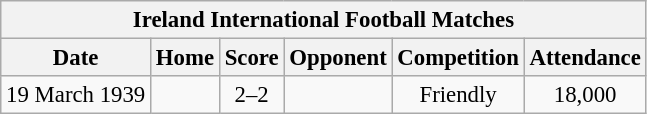<table class="wikitable" style="font-size: 95%;text-align: center;">
<tr>
<th colspan=6>Ireland International Football Matches</th>
</tr>
<tr>
<th>Date</th>
<th>Home</th>
<th>Score</th>
<th>Opponent</th>
<th>Competition</th>
<th>Attendance</th>
</tr>
<tr>
<td>19 March 1939</td>
<td></td>
<td>2–2</td>
<td></td>
<td>Friendly</td>
<td>18,000</td>
</tr>
</table>
